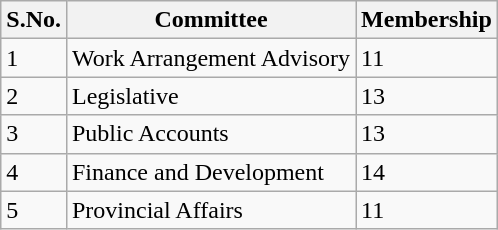<table class="wikitable">
<tr>
<th>S.No.</th>
<th>Committee</th>
<th>Membership</th>
</tr>
<tr>
<td>1</td>
<td>Work Arrangement Advisory</td>
<td>11</td>
</tr>
<tr>
<td>2</td>
<td>Legislative</td>
<td>13</td>
</tr>
<tr>
<td>3</td>
<td>Public Accounts</td>
<td>13</td>
</tr>
<tr>
<td>4</td>
<td>Finance and Development</td>
<td>14</td>
</tr>
<tr>
<td>5</td>
<td>Provincial Affairs</td>
<td>11</td>
</tr>
</table>
